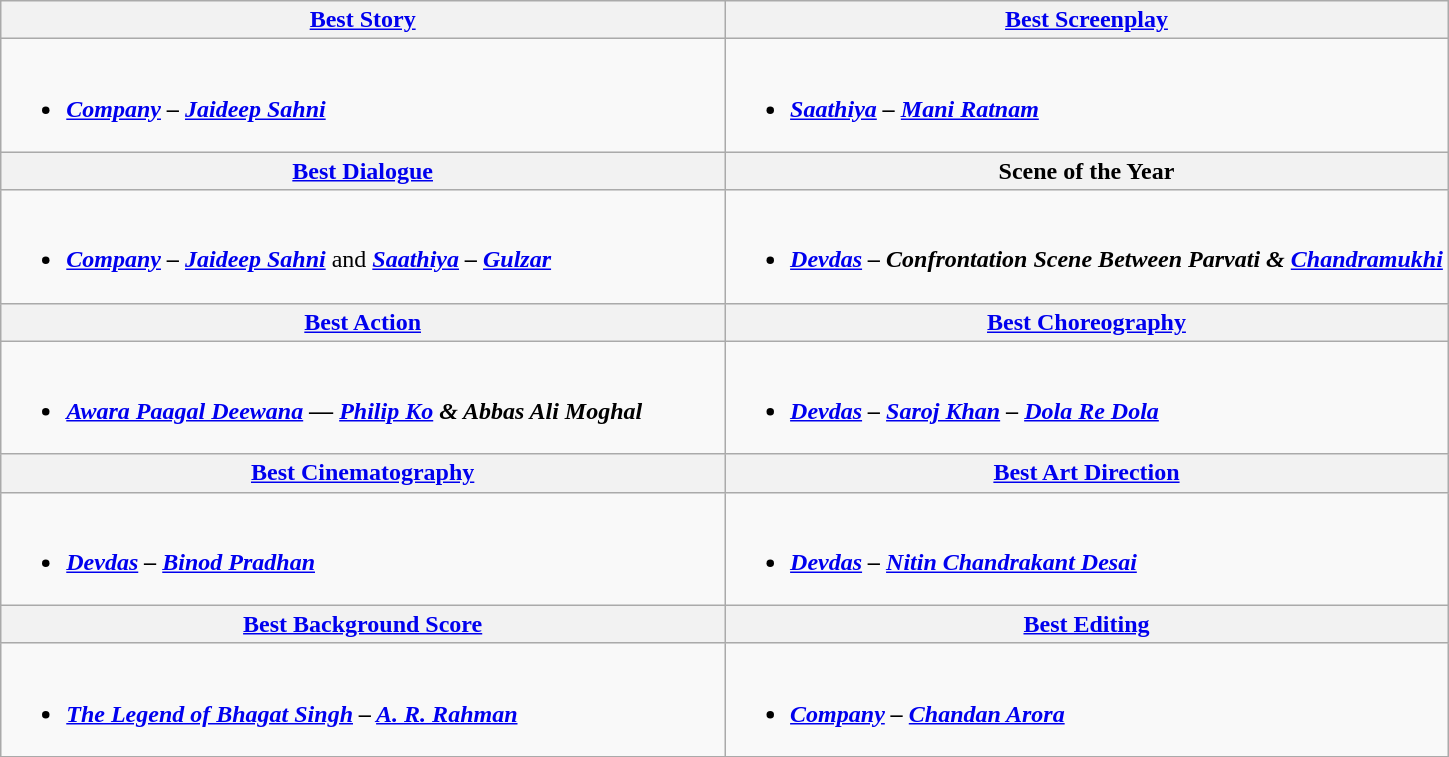<table class="wikitable">
<tr>
<th style="vertical-align:top; width:50%;"><a href='#'>Best Story</a></th>
<th style="vertical-align:top; width:50%;"><a href='#'>Best Screenplay</a></th>
</tr>
<tr>
<td><br><ul><li><strong><em><a href='#'>Company</a> – <a href='#'>Jaideep Sahni</a></em></strong></li></ul></td>
<td><br><ul><li><strong><em><a href='#'>Saathiya</a> – <a href='#'>Mani Ratnam</a></em></strong></li></ul></td>
</tr>
<tr>
<th style="vertical-align:top; width:50%;"><a href='#'>Best Dialogue</a></th>
<th style="vertical-align:top; width:50%;">Scene of the Year</th>
</tr>
<tr>
<td><br><ul><li><strong><em><a href='#'>Company</a> – <a href='#'>Jaideep Sahni</a></em></strong> and <strong><em><a href='#'>Saathiya</a> – <a href='#'>Gulzar</a></em></strong></li></ul></td>
<td><br><ul><li><strong><em><a href='#'>Devdas</a> – Confrontation Scene Between Parvati & <a href='#'>Chandramukhi</a></em></strong></li></ul></td>
</tr>
<tr>
<th style="vertical-align:top; width:50%;"><a href='#'>Best Action</a></th>
<th style="vertical-align:top; width:50%;"><a href='#'>Best Choreography</a></th>
</tr>
<tr>
<td><br><ul><li><strong><em><a href='#'>Awara Paagal Deewana</a> — <a href='#'>Philip Ko</a> & Abbas Ali Moghal</em></strong></li></ul></td>
<td><br><ul><li><strong><em><a href='#'>Devdas</a> – <a href='#'>Saroj Khan</a> – <a href='#'>Dola Re Dola</a></em></strong></li></ul></td>
</tr>
<tr>
<th style="vertical-align:top; width:50%;"><a href='#'>Best Cinematography</a></th>
<th style="vertical-align:top; width:50%;"><a href='#'>Best Art Direction</a></th>
</tr>
<tr>
<td><br><ul><li><strong><em><a href='#'>Devdas</a> – <a href='#'>Binod Pradhan</a></em></strong></li></ul></td>
<td><br><ul><li><strong><em><a href='#'>Devdas</a> – <a href='#'>Nitin Chandrakant Desai</a></em></strong></li></ul></td>
</tr>
<tr>
<th style="vertical-align:top; width:50%;"><a href='#'>Best Background Score</a></th>
<th style="vertical-align:top; width:50%;"><a href='#'>Best Editing</a></th>
</tr>
<tr>
<td><br><ul><li><strong><em><a href='#'>The Legend of Bhagat Singh</a> – <a href='#'>A. R. Rahman</a></em></strong></li></ul></td>
<td><br><ul><li><strong><em><a href='#'>Company</a> – <a href='#'>Chandan Arora</a></em></strong></li></ul></td>
</tr>
</table>
